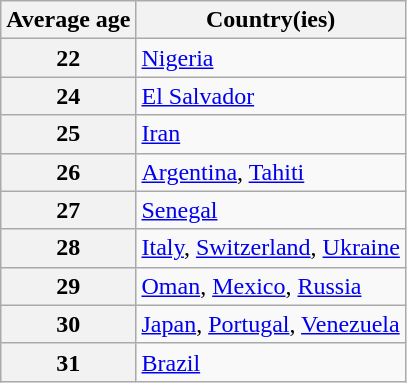<table class="wikitable">
<tr>
<th>Average age</th>
<th>Country(ies)</th>
</tr>
<tr>
<th>22</th>
<td><a href='#'>Nigeria</a></td>
</tr>
<tr>
<th>24</th>
<td><a href='#'>El Salvador</a></td>
</tr>
<tr>
<th>25</th>
<td><a href='#'>Iran</a></td>
</tr>
<tr>
<th>26</th>
<td><a href='#'>Argentina</a>, <a href='#'>Tahiti</a></td>
</tr>
<tr>
<th>27</th>
<td><a href='#'>Senegal</a></td>
</tr>
<tr>
<th>28</th>
<td><a href='#'>Italy</a>, <a href='#'>Switzerland</a>, <a href='#'>Ukraine</a></td>
</tr>
<tr>
<th>29</th>
<td><a href='#'>Oman</a>, <a href='#'>Mexico</a>, <a href='#'>Russia</a></td>
</tr>
<tr>
<th>30</th>
<td><a href='#'>Japan</a>, <a href='#'>Portugal</a>, <a href='#'>Venezuela</a></td>
</tr>
<tr>
<th>31</th>
<td><a href='#'>Brazil</a></td>
</tr>
</table>
